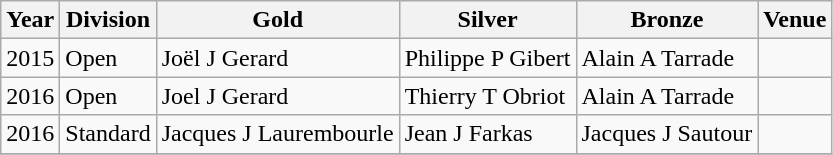<table class="wikitable sortable" style="text-align: left;">
<tr>
<th>Year</th>
<th>Division</th>
<th> Gold</th>
<th> Silver</th>
<th> Bronze</th>
<th>Venue</th>
</tr>
<tr>
<td>2015</td>
<td>Open</td>
<td> Joël J Gerard</td>
<td> Philippe P Gibert</td>
<td> Alain A Tarrade</td>
<td></td>
</tr>
<tr>
<td>2016</td>
<td>Open</td>
<td> Joel J Gerard</td>
<td> Thierry T Obriot</td>
<td> Alain A Tarrade</td>
<td></td>
</tr>
<tr>
<td>2016</td>
<td>Standard</td>
<td> Jacques J Laurembourle</td>
<td> Jean J Farkas</td>
<td> Jacques J Sautour</td>
<td></td>
</tr>
<tr>
</tr>
</table>
